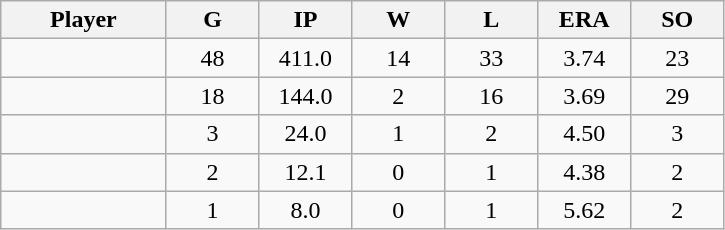<table class="wikitable sortable">
<tr>
<th bgcolor="#DDDDFF" width="16%">Player</th>
<th bgcolor="#DDDDFF" width="9%">G</th>
<th bgcolor="#DDDDFF" width="9%">IP</th>
<th bgcolor="#DDDDFF" width="9%">W</th>
<th bgcolor="#DDDDFF" width="9%">L</th>
<th bgcolor="#DDDDFF" width="9%">ERA</th>
<th bgcolor="#DDDDFF" width="9%">SO</th>
</tr>
<tr align="center">
<td></td>
<td>48</td>
<td>411.0</td>
<td>14</td>
<td>33</td>
<td>3.74</td>
<td>23</td>
</tr>
<tr align="center">
<td></td>
<td>18</td>
<td>144.0</td>
<td>2</td>
<td>16</td>
<td>3.69</td>
<td>29</td>
</tr>
<tr align="center">
<td></td>
<td>3</td>
<td>24.0</td>
<td>1</td>
<td>2</td>
<td>4.50</td>
<td>3</td>
</tr>
<tr align="center">
<td></td>
<td>2</td>
<td>12.1</td>
<td>0</td>
<td>1</td>
<td>4.38</td>
<td>2</td>
</tr>
<tr align="center">
<td></td>
<td>1</td>
<td>8.0</td>
<td>0</td>
<td>1</td>
<td>5.62</td>
<td>2</td>
</tr>
</table>
